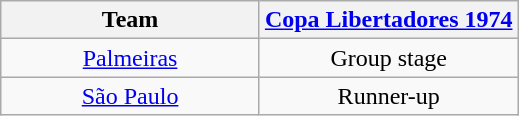<table class="wikitable">
<tr>
<th width= 50%>Team</th>
<th width= 50%><a href='#'>Copa Libertadores 1974</a></th>
</tr>
<tr align="center">
<td><a href='#'>Palmeiras</a></td>
<td>Group stage</td>
</tr>
<tr align="center">
<td><a href='#'>São Paulo</a></td>
<td>Runner-up</td>
</tr>
</table>
